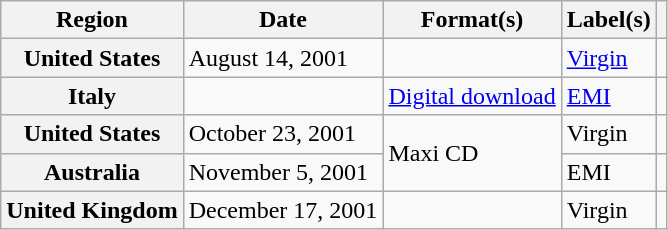<table class="wikitable sortable plainrowheaders" style="text-align:left">
<tr>
<th scope="col">Region</th>
<th scope="col">Date</th>
<th scope="col">Format(s)</th>
<th scope="col">Label(s)</th>
<th scope="col"></th>
</tr>
<tr>
<th scope="row">United States</th>
<td>August 14, 2001</td>
<td></td>
<td><a href='#'>Virgin</a></td>
<td></td>
</tr>
<tr>
<th scope="row">Italy</th>
<td></td>
<td><a href='#'>Digital download</a></td>
<td><a href='#'>EMI</a></td>
<td></td>
</tr>
<tr>
<th scope="row">United States</th>
<td>October 23, 2001</td>
<td rowspan="2">Maxi CD</td>
<td>Virgin</td>
<td></td>
</tr>
<tr>
<th scope="row">Australia</th>
<td>November 5, 2001</td>
<td>EMI</td>
<td></td>
</tr>
<tr>
<th scope="row">United Kingdom</th>
<td>December 17, 2001</td>
<td></td>
<td>Virgin</td>
<td></td>
</tr>
</table>
